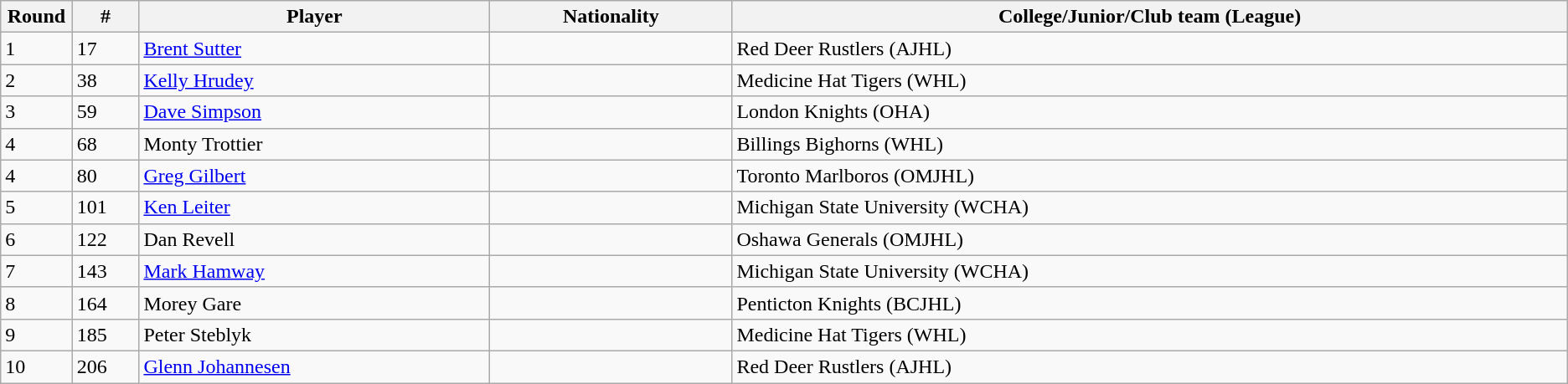<table class="wikitable">
<tr align="center">
<th bgcolor="#DDDDFF" width="4.0%">Round</th>
<th bgcolor="#DDDDFF" width="4.0%">#</th>
<th bgcolor="#DDDDFF" width="21.0%">Player</th>
<th bgcolor="#DDDDFF" width="14.5%">Nationality</th>
<th bgcolor="#DDDDFF" width="50.0%">College/Junior/Club team (League)</th>
</tr>
<tr>
<td>1</td>
<td>17</td>
<td><a href='#'>Brent Sutter</a></td>
<td></td>
<td>Red Deer Rustlers (AJHL)</td>
</tr>
<tr>
<td>2</td>
<td>38</td>
<td><a href='#'>Kelly Hrudey</a></td>
<td></td>
<td>Medicine Hat Tigers (WHL)</td>
</tr>
<tr>
<td>3</td>
<td>59</td>
<td><a href='#'>Dave Simpson</a></td>
<td></td>
<td>London Knights (OHA)</td>
</tr>
<tr>
<td>4</td>
<td>68</td>
<td>Monty Trottier</td>
<td></td>
<td>Billings Bighorns (WHL)</td>
</tr>
<tr>
<td>4</td>
<td>80</td>
<td><a href='#'>Greg Gilbert</a></td>
<td></td>
<td>Toronto Marlboros (OMJHL)</td>
</tr>
<tr>
<td>5</td>
<td>101</td>
<td><a href='#'>Ken Leiter</a></td>
<td></td>
<td>Michigan State University (WCHA)</td>
</tr>
<tr>
<td>6</td>
<td>122</td>
<td>Dan Revell</td>
<td></td>
<td>Oshawa Generals (OMJHL)</td>
</tr>
<tr>
<td>7</td>
<td>143</td>
<td><a href='#'>Mark Hamway</a></td>
<td></td>
<td>Michigan State University (WCHA)</td>
</tr>
<tr>
<td>8</td>
<td>164</td>
<td>Morey Gare</td>
<td></td>
<td>Penticton Knights (BCJHL)</td>
</tr>
<tr>
<td>9</td>
<td>185</td>
<td>Peter Steblyk</td>
<td></td>
<td>Medicine Hat Tigers (WHL)</td>
</tr>
<tr>
<td>10</td>
<td>206</td>
<td><a href='#'>Glenn Johannesen</a></td>
<td></td>
<td>Red Deer Rustlers (AJHL)</td>
</tr>
</table>
